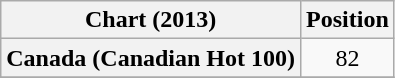<table class="wikitable plainrowheaders" style="text-align:center;">
<tr>
<th scope="col">Chart (2013)</th>
<th scope="col">Position</th>
</tr>
<tr>
<th scope="row">Canada (Canadian Hot 100)</th>
<td>82</td>
</tr>
<tr>
</tr>
</table>
